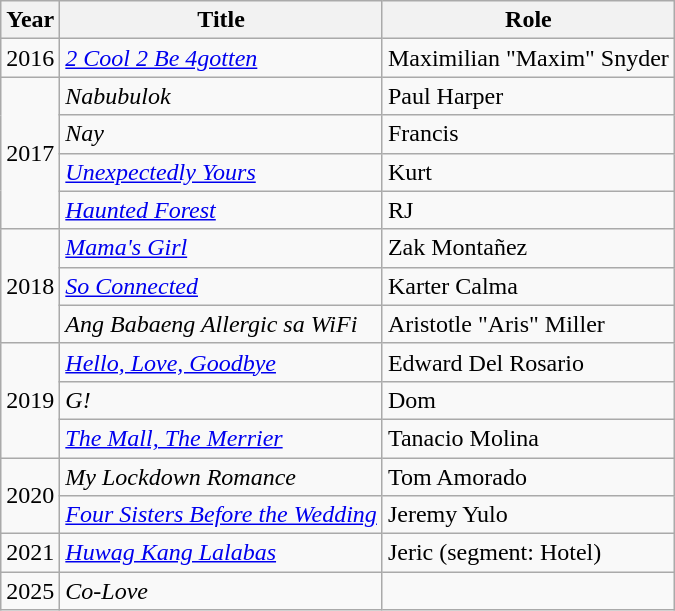<table class="wikitable sortable">
<tr>
<th>Year</th>
<th>Title</th>
<th>Role</th>
</tr>
<tr>
<td>2016</td>
<td><em><a href='#'>2 Cool 2 Be 4gotten</a></em></td>
<td>Maximilian "Maxim" Snyder</td>
</tr>
<tr>
<td rowspan="4">2017</td>
<td><em>Nabubulok</em></td>
<td>Paul Harper</td>
</tr>
<tr>
<td><em>Nay</em></td>
<td>Francis</td>
</tr>
<tr>
<td><em><a href='#'>Unexpectedly Yours</a></em></td>
<td>Kurt</td>
</tr>
<tr>
<td><em><a href='#'>Haunted Forest</a></em></td>
<td>RJ</td>
</tr>
<tr>
<td rowspan="3">2018</td>
<td><em><a href='#'>Mama's Girl</a></em></td>
<td>Zak Montañez</td>
</tr>
<tr>
<td><em><a href='#'>So Connected</a></em></td>
<td>Karter Calma</td>
</tr>
<tr>
<td><em>Ang Babaeng Allergic sa WiFi</em></td>
<td>Aristotle "Aris" Miller</td>
</tr>
<tr>
<td rowspan="3">2019</td>
<td><em><a href='#'>Hello, Love, Goodbye</a></em></td>
<td>Edward Del Rosario</td>
</tr>
<tr>
<td><em>G!</em></td>
<td>Dom</td>
</tr>
<tr>
<td><em><a href='#'>The Mall, The Merrier</a></em></td>
<td>Tanacio Molina</td>
</tr>
<tr>
<td rowspan="2">2020</td>
<td><em>My Lockdown Romance</em></td>
<td>Tom Amorado</td>
</tr>
<tr>
<td><em><a href='#'>Four Sisters Before the Wedding</a></em></td>
<td>Jeremy Yulo</td>
</tr>
<tr>
<td>2021</td>
<td><em><a href='#'>Huwag Kang Lalabas</a></em></td>
<td>Jeric (segment: Hotel)</td>
</tr>
<tr>
<td>2025</td>
<td><em>Co-Love</em></td>
<td></td>
</tr>
</table>
